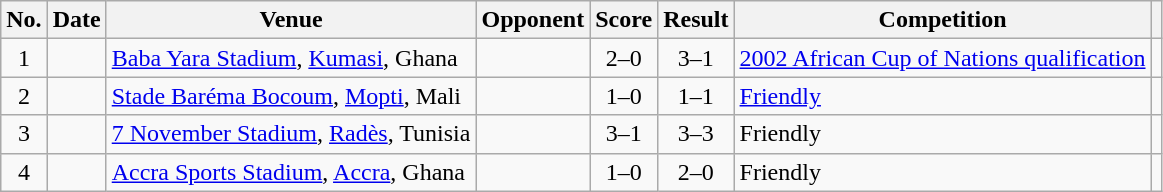<table class="wikitable sortable">
<tr>
<th scope="col">No.</th>
<th scope="col">Date</th>
<th scope="col">Venue</th>
<th scope="col">Opponent</th>
<th scope="col">Score</th>
<th scope="col">Result</th>
<th scope="col">Competition</th>
<th scope="col" class="unsortable"></th>
</tr>
<tr>
<td style="text-align:center">1</td>
<td></td>
<td><a href='#'>Baba Yara Stadium</a>, <a href='#'>Kumasi</a>, Ghana</td>
<td></td>
<td style="text-align:center">2–0</td>
<td style="text-align:center">3–1</td>
<td><a href='#'>2002 African Cup of Nations qualification</a></td>
<td></td>
</tr>
<tr>
<td style="text-align:center">2</td>
<td></td>
<td><a href='#'>Stade Baréma Bocoum</a>, <a href='#'>Mopti</a>, Mali</td>
<td></td>
<td style="text-align:center">1–0</td>
<td style="text-align:center">1–1</td>
<td><a href='#'>Friendly</a></td>
<td></td>
</tr>
<tr>
<td style="text-align:center">3</td>
<td></td>
<td><a href='#'>7 November Stadium</a>, <a href='#'>Radès</a>, Tunisia</td>
<td></td>
<td style="text-align:center">3–1</td>
<td style="text-align:center">3–3</td>
<td>Friendly</td>
<td></td>
</tr>
<tr>
<td style="text-align:center">4</td>
<td></td>
<td><a href='#'>Accra Sports Stadium</a>, <a href='#'>Accra</a>, Ghana</td>
<td></td>
<td style="text-align:center">1–0</td>
<td style="text-align:center">2–0</td>
<td>Friendly</td>
<td></td>
</tr>
</table>
